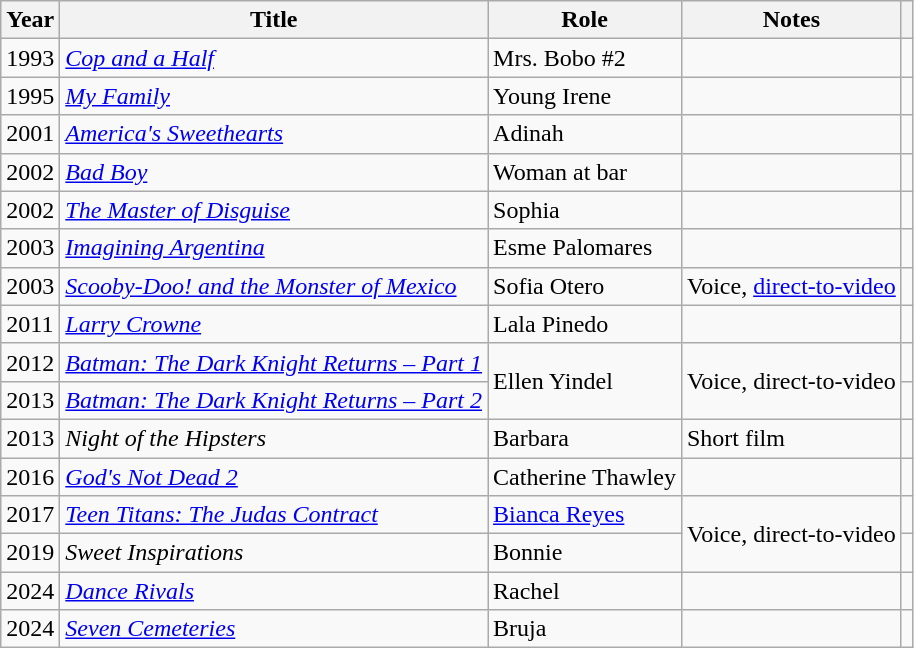<table class="wikitable sortable">
<tr>
<th>Year</th>
<th>Title</th>
<th>Role</th>
<th>Notes</th>
<th scope="col" class="unsortable"></th>
</tr>
<tr>
<td>1993</td>
<td><em><a href='#'>Cop and a Half</a></em></td>
<td>Mrs. Bobo #2</td>
<td></td>
<td></td>
</tr>
<tr>
<td>1995</td>
<td><em><a href='#'>My Family</a></em></td>
<td>Young Irene</td>
<td></td>
<td></td>
</tr>
<tr>
<td>2001</td>
<td><em><a href='#'>America's Sweethearts</a></em></td>
<td>Adinah</td>
<td></td>
<td></td>
</tr>
<tr>
<td>2002</td>
<td><em><a href='#'>Bad Boy</a></em></td>
<td>Woman at bar</td>
<td></td>
<td></td>
</tr>
<tr>
<td>2002</td>
<td><em><a href='#'>The Master of Disguise</a></em></td>
<td>Sophia</td>
<td></td>
<td></td>
</tr>
<tr>
<td>2003</td>
<td><em><a href='#'>Imagining Argentina</a></em></td>
<td>Esme Palomares</td>
<td></td>
<td></td>
</tr>
<tr>
<td>2003</td>
<td><em><a href='#'>Scooby-Doo! and the Monster of Mexico</a></em></td>
<td>Sofia Otero</td>
<td>Voice, <a href='#'>direct-to-video</a></td>
<td></td>
</tr>
<tr>
<td>2011</td>
<td><em><a href='#'>Larry Crowne</a></em></td>
<td>Lala Pinedo</td>
<td></td>
<td></td>
</tr>
<tr>
<td>2012</td>
<td><em><a href='#'>Batman: The Dark Knight Returns – Part 1</a></em></td>
<td rowspan="2">Ellen Yindel</td>
<td rowspan="2">Voice, direct-to-video</td>
<td></td>
</tr>
<tr>
<td>2013</td>
<td><em><a href='#'>Batman: The Dark Knight Returns – Part 2</a></em></td>
<td></td>
</tr>
<tr>
<td>2013</td>
<td><em>Night of the Hipsters</em></td>
<td>Barbara</td>
<td>Short film</td>
<td></td>
</tr>
<tr>
<td>2016</td>
<td><em><a href='#'>God's Not Dead 2</a></em></td>
<td>Catherine Thawley</td>
<td></td>
<td></td>
</tr>
<tr>
<td>2017</td>
<td><em><a href='#'>Teen Titans: The Judas Contract</a></em></td>
<td><a href='#'>Bianca Reyes</a></td>
<td rowspan="2">Voice, direct-to-video</td>
<td></td>
</tr>
<tr>
<td>2019</td>
<td><em>Sweet Inspirations</em></td>
<td>Bonnie</td>
<td></td>
</tr>
<tr>
<td>2024</td>
<td><em><a href='#'>Dance Rivals</a></em></td>
<td>Rachel</td>
<td></td>
<td></td>
</tr>
<tr>
<td>2024</td>
<td><em><a href='#'>Seven Cemeteries</a></em></td>
<td>Bruja</td>
<td></td>
<td></td>
</tr>
</table>
